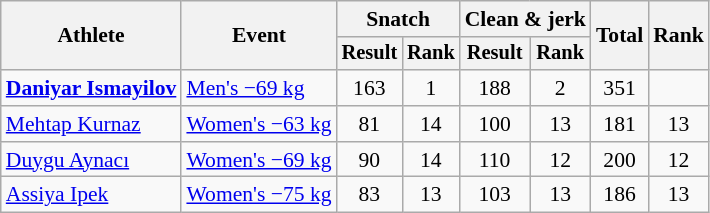<table class="wikitable" style="font-size:90%">
<tr>
<th rowspan="2">Athlete</th>
<th rowspan="2">Event</th>
<th colspan="2">Snatch</th>
<th colspan="2">Clean & jerk</th>
<th rowspan="2">Total</th>
<th rowspan="2">Rank</th>
</tr>
<tr style="font-size:95%">
<th>Result</th>
<th>Rank</th>
<th>Result</th>
<th>Rank</th>
</tr>
<tr align=center>
<td align=left><strong><a href='#'>Daniyar Ismayilov</a></strong></td>
<td align=left><a href='#'>Men's −69 kg</a></td>
<td>163</td>
<td>1</td>
<td>188</td>
<td>2</td>
<td>351</td>
<td></td>
</tr>
<tr align=center>
<td align=left><a href='#'>Mehtap Kurnaz</a></td>
<td align=left><a href='#'>Women's −63 kg</a></td>
<td>81</td>
<td>14</td>
<td>100</td>
<td>13</td>
<td>181</td>
<td>13</td>
</tr>
<tr align=center>
<td align=left><a href='#'>Duygu Aynacı</a></td>
<td align=left><a href='#'>Women's −69 kg</a></td>
<td>90</td>
<td>14</td>
<td>110</td>
<td>12</td>
<td>200</td>
<td>12</td>
</tr>
<tr align=center>
<td align=left><a href='#'>Assiya Ipek</a></td>
<td align=left><a href='#'>Women's −75 kg</a></td>
<td>83</td>
<td>13</td>
<td>103</td>
<td>13</td>
<td>186</td>
<td>13</td>
</tr>
</table>
